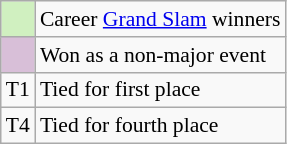<table class="wikitable" style="font-size:90%;">
<tr>
<td style="background-color:#D0F0C0"></td>
<td>Career <a href='#'>Grand Slam</a> winners</td>
</tr>
<tr>
<td style="background-color:#D8BFD8"></td>
<td>Won as a non-major event</td>
</tr>
<tr>
<td>T1</td>
<td>Tied for first place</td>
</tr>
<tr>
<td>T4</td>
<td>Tied for fourth place</td>
</tr>
</table>
